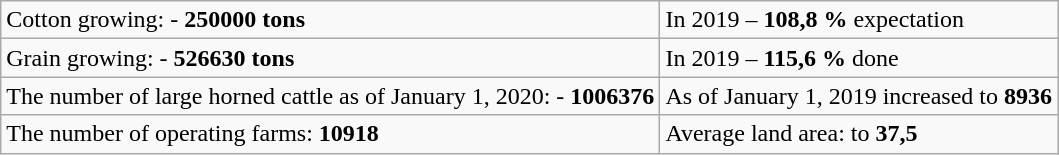<table class="wikitable">
<tr>
<td>Cotton growing: - <strong>250000 tons</strong></td>
<td>In 2019 – <strong>108,8 %</strong> expectation</td>
</tr>
<tr>
<td>Grain growing: - <strong>526630 tons</strong></td>
<td>In 2019 – <strong>115,6 %</strong> done</td>
</tr>
<tr>
<td>The number of large horned cattle as of January 1, 2020: - <strong>1006376</strong></td>
<td>As of January 1, 2019 increased to <strong>8936</strong></td>
</tr>
<tr>
<td>The number of operating farms: <strong>10918</strong></td>
<td>Average land area: to <strong>37,5</strong></td>
</tr>
</table>
